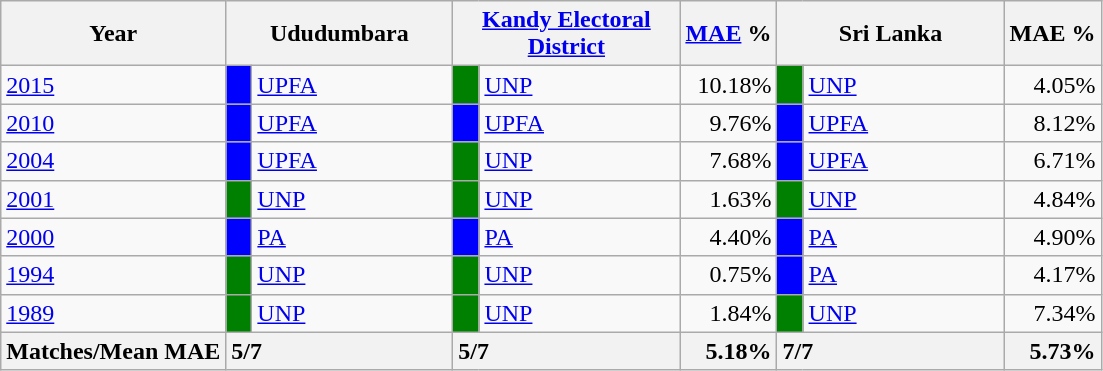<table class="wikitable">
<tr>
<th>Year</th>
<th colspan="2" width="144px">Ududumbara</th>
<th colspan="2" width="144px"><a href='#'>Kandy Electoral District</a></th>
<th><a href='#'>MAE</a> %</th>
<th colspan="2" width="144px">Sri Lanka</th>
<th>MAE %</th>
</tr>
<tr>
<td><a href='#'>2015</a></td>
<td style="background-color:blue;" width="10px"></td>
<td style="text-align:left;"><a href='#'>UPFA</a></td>
<td style="background-color:green;" width="10px"></td>
<td style="text-align:left;"><a href='#'>UNP</a></td>
<td style="text-align:right;">10.18%</td>
<td style="background-color:green;" width="10px"></td>
<td style="text-align:left;"><a href='#'>UNP</a></td>
<td style="text-align:right;">4.05%</td>
</tr>
<tr>
<td><a href='#'>2010</a></td>
<td style="background-color:blue;" width="10px"></td>
<td style="text-align:left;"><a href='#'>UPFA</a></td>
<td style="background-color:blue;" width="10px"></td>
<td style="text-align:left;"><a href='#'>UPFA</a></td>
<td style="text-align:right;">9.76%</td>
<td style="background-color:blue;" width="10px"></td>
<td style="text-align:left;"><a href='#'>UPFA</a></td>
<td style="text-align:right;">8.12%</td>
</tr>
<tr>
<td><a href='#'>2004</a></td>
<td style="background-color:blue;" width="10px"></td>
<td style="text-align:left;"><a href='#'>UPFA</a></td>
<td style="background-color:green;" width="10px"></td>
<td style="text-align:left;"><a href='#'>UNP</a></td>
<td style="text-align:right;">7.68%</td>
<td style="background-color:blue;" width="10px"></td>
<td style="text-align:left;"><a href='#'>UPFA</a></td>
<td style="text-align:right;">6.71%</td>
</tr>
<tr>
<td><a href='#'>2001</a></td>
<td style="background-color:green;" width="10px"></td>
<td style="text-align:left;"><a href='#'>UNP</a></td>
<td style="background-color:green;" width="10px"></td>
<td style="text-align:left;"><a href='#'>UNP</a></td>
<td style="text-align:right;">1.63%</td>
<td style="background-color:green;" width="10px"></td>
<td style="text-align:left;"><a href='#'>UNP</a></td>
<td style="text-align:right;">4.84%</td>
</tr>
<tr>
<td><a href='#'>2000</a></td>
<td style="background-color:blue;" width="10px"></td>
<td style="text-align:left;"><a href='#'>PA</a></td>
<td style="background-color:blue;" width="10px"></td>
<td style="text-align:left;"><a href='#'>PA</a></td>
<td style="text-align:right;">4.40%</td>
<td style="background-color:blue;" width="10px"></td>
<td style="text-align:left;"><a href='#'>PA</a></td>
<td style="text-align:right;">4.90%</td>
</tr>
<tr>
<td><a href='#'>1994</a></td>
<td style="background-color:green;" width="10px"></td>
<td style="text-align:left;"><a href='#'>UNP</a></td>
<td style="background-color:green;" width="10px"></td>
<td style="text-align:left;"><a href='#'>UNP</a></td>
<td style="text-align:right;">0.75%</td>
<td style="background-color:blue;" width="10px"></td>
<td style="text-align:left;"><a href='#'>PA</a></td>
<td style="text-align:right;">4.17%</td>
</tr>
<tr>
<td><a href='#'>1989</a></td>
<td style="background-color:green;" width="10px"></td>
<td style="text-align:left;"><a href='#'>UNP</a></td>
<td style="background-color:green;" width="10px"></td>
<td style="text-align:left;"><a href='#'>UNP</a></td>
<td style="text-align:right;">1.84%</td>
<td style="background-color:green;" width="10px"></td>
<td style="text-align:left;"><a href='#'>UNP</a></td>
<td style="text-align:right;">7.34%</td>
</tr>
<tr>
<th>Matches/Mean MAE</th>
<th style="text-align:left;"colspan="2" width="144px">5/7</th>
<th style="text-align:left;"colspan="2" width="144px">5/7</th>
<th style="text-align:right;">5.18%</th>
<th style="text-align:left;"colspan="2" width="144px">7/7</th>
<th style="text-align:right;">5.73%</th>
</tr>
</table>
